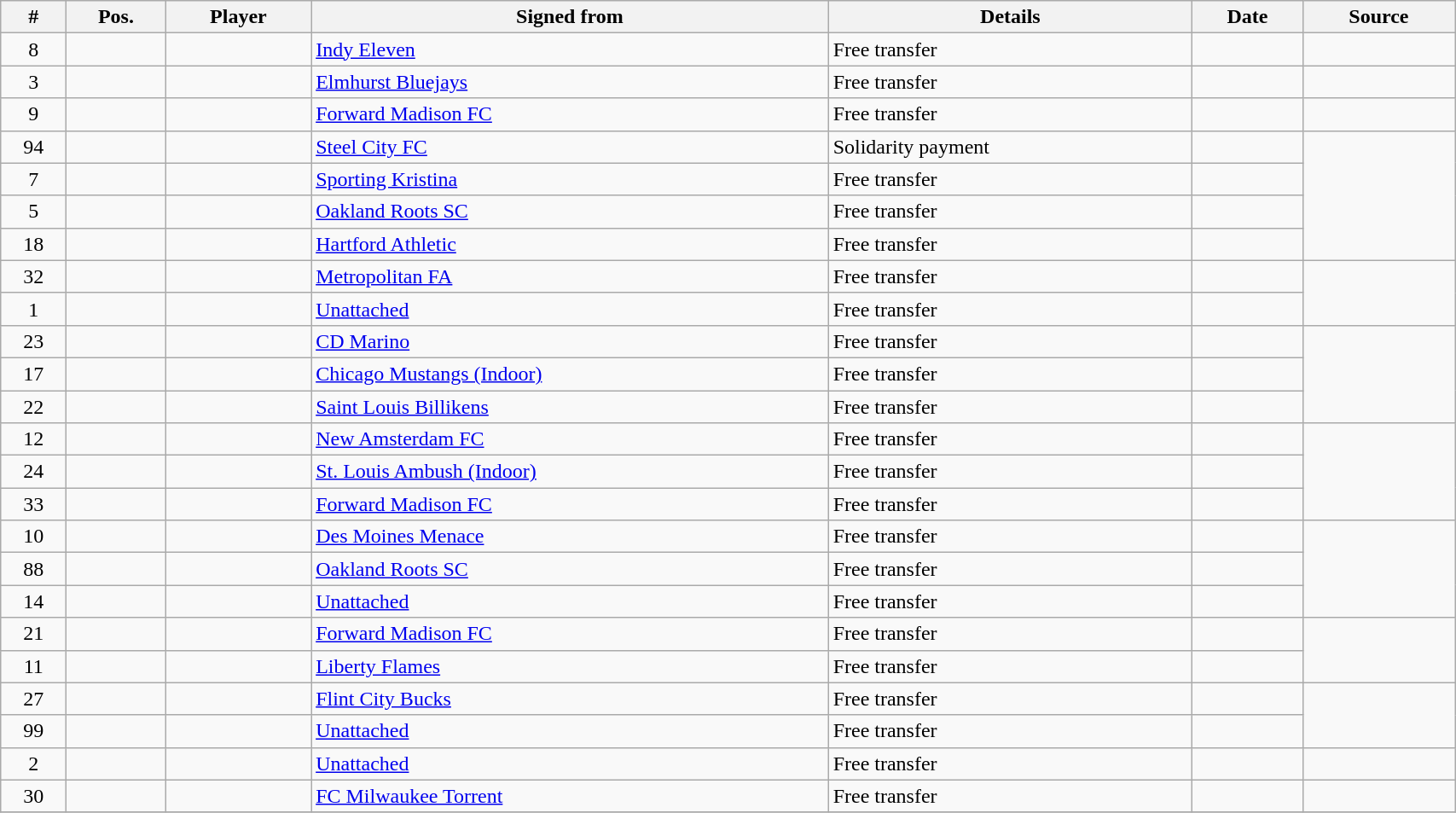<table class="wikitable sortable" style="width:90%; text-align:left;">
<tr>
<th>#</th>
<th>Pos.</th>
<th>Player</th>
<th>Signed from</th>
<th>Details</th>
<th>Date</th>
<th>Source</th>
</tr>
<tr>
<td align=center>8</td>
<td align=center></td>
<td></td>
<td> <a href='#'>Indy Eleven</a></td>
<td>Free transfer</td>
<td></td>
<td align=center></td>
</tr>
<tr>
<td align=center>3</td>
<td align=center></td>
<td></td>
<td> <a href='#'>Elmhurst Bluejays</a></td>
<td>Free transfer</td>
<td></td>
<td align=center></td>
</tr>
<tr>
<td align=center>9</td>
<td align=center></td>
<td></td>
<td> <a href='#'>Forward Madison FC</a></td>
<td>Free transfer</td>
<td></td>
<td align=center></td>
</tr>
<tr>
<td align=center>94</td>
<td align=center></td>
<td></td>
<td> <a href='#'>Steel City FC</a></td>
<td>Solidarity payment</td>
<td></td>
<td rowspan="4" align=center></td>
</tr>
<tr>
<td align=center>7</td>
<td align=center></td>
<td></td>
<td> <a href='#'>Sporting Kristina</a></td>
<td>Free transfer</td>
<td></td>
</tr>
<tr>
<td align=center>5</td>
<td align=center></td>
<td></td>
<td> <a href='#'>Oakland Roots SC</a></td>
<td>Free transfer</td>
<td></td>
</tr>
<tr>
<td align=center>18</td>
<td align=center></td>
<td></td>
<td> <a href='#'>Hartford Athletic</a></td>
<td>Free transfer</td>
<td></td>
</tr>
<tr>
<td align=center>32</td>
<td align=center></td>
<td></td>
<td> <a href='#'>Metropolitan FA</a></td>
<td>Free transfer</td>
<td></td>
<td rowspan="2" align=center></td>
</tr>
<tr>
<td align=center>1</td>
<td align=center></td>
<td></td>
<td><a href='#'>Unattached</a></td>
<td>Free transfer</td>
<td></td>
</tr>
<tr>
<td align=center>23</td>
<td align=center></td>
<td></td>
<td> <a href='#'>CD Marino</a></td>
<td>Free transfer</td>
<td></td>
<td rowspan="3" align=center></td>
</tr>
<tr>
<td align=center>17</td>
<td align=center></td>
<td></td>
<td> <a href='#'>Chicago Mustangs (Indoor)</a></td>
<td>Free transfer</td>
<td></td>
</tr>
<tr>
<td align=center>22</td>
<td align=center></td>
<td></td>
<td> <a href='#'>Saint Louis Billikens</a></td>
<td>Free transfer</td>
<td></td>
</tr>
<tr>
<td align=center>12</td>
<td align=center></td>
<td></td>
<td> <a href='#'>New Amsterdam FC</a></td>
<td>Free transfer</td>
<td></td>
<td rowspan="3" align=center></td>
</tr>
<tr>
<td align=center>24</td>
<td align=center></td>
<td></td>
<td> <a href='#'>St. Louis Ambush (Indoor)</a></td>
<td>Free transfer</td>
<td></td>
</tr>
<tr>
<td align=center>33</td>
<td align=center></td>
<td></td>
<td> <a href='#'>Forward Madison FC</a></td>
<td>Free transfer</td>
<td></td>
</tr>
<tr>
<td align=center>10</td>
<td align=center></td>
<td></td>
<td> <a href='#'>Des Moines Menace</a></td>
<td>Free transfer</td>
<td></td>
<td rowspan="3" align=center></td>
</tr>
<tr>
<td align=center>88</td>
<td align=center></td>
<td></td>
<td> <a href='#'>Oakland Roots SC</a></td>
<td>Free transfer</td>
<td></td>
</tr>
<tr>
<td align=center>14</td>
<td align=center></td>
<td></td>
<td><a href='#'>Unattached</a></td>
<td>Free transfer</td>
<td></td>
</tr>
<tr>
<td align=center>21</td>
<td align=center></td>
<td></td>
<td> <a href='#'>Forward Madison FC</a></td>
<td>Free transfer</td>
<td></td>
<td rowspan="2" align=center></td>
</tr>
<tr>
<td align=center>11</td>
<td align=center></td>
<td></td>
<td> <a href='#'>Liberty Flames</a></td>
<td>Free transfer</td>
<td></td>
</tr>
<tr>
<td align=center>27</td>
<td align=center></td>
<td></td>
<td> <a href='#'>Flint City Bucks</a></td>
<td>Free transfer</td>
<td></td>
<td rowspan="2" align=center></td>
</tr>
<tr>
<td align=center>99</td>
<td align=center></td>
<td></td>
<td><a href='#'>Unattached</a></td>
<td>Free transfer</td>
<td></td>
</tr>
<tr>
<td align=center>2</td>
<td align=center></td>
<td></td>
<td><a href='#'>Unattached</a></td>
<td>Free transfer</td>
<td></td>
<td align=center></td>
</tr>
<tr>
<td align=center>30</td>
<td align=center></td>
<td></td>
<td> <a href='#'>FC Milwaukee Torrent</a></td>
<td>Free transfer</td>
<td></td>
<td align=center></td>
</tr>
<tr>
</tr>
</table>
